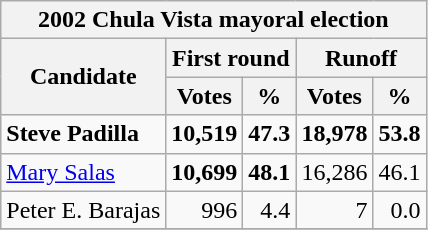<table class=wikitable>
<tr>
<th colspan=5>2002 Chula Vista mayoral election</th>
</tr>
<tr>
<th colspan=1 rowspan=2>Candidate</th>
<th colspan=2><strong>First round</strong></th>
<th colspan=2><strong>Runoff</strong></th>
</tr>
<tr>
<th>Votes</th>
<th>%</th>
<th>Votes</th>
<th>%</th>
</tr>
<tr>
<td><strong>Steve Padilla</strong></td>
<td align="right"><strong>10,519</strong></td>
<td align="right"><strong>47.3</strong></td>
<td align="right"><strong>18,978</strong></td>
<td align="right"><strong>53.8</strong></td>
</tr>
<tr>
<td><a href='#'>Mary Salas</a></td>
<td align="right"><strong>10,699</strong></td>
<td align="right"><strong>48.1</strong></td>
<td align="right">16,286</td>
<td align="right">46.1</td>
</tr>
<tr>
<td>Peter E. Barajas</td>
<td align="right">996</td>
<td align="right">4.4</td>
<td align="right">7</td>
<td align="right">0.0</td>
</tr>
<tr>
</tr>
</table>
